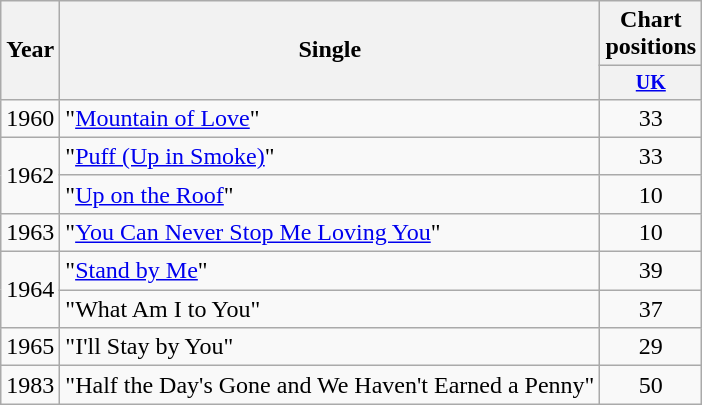<table class="wikitable" style="text-align:center;">
<tr>
<th rowspan="2">Year</th>
<th rowspan="2">Single</th>
<th colspan="1">Chart positions</th>
</tr>
<tr style="font-size:smaller;">
<th width="40"><a href='#'>UK</a><br></th>
</tr>
<tr>
<td rowspan="1">1960</td>
<td align="left">"<a href='#'>Mountain of Love</a>"</td>
<td>33</td>
</tr>
<tr>
<td rowspan="2">1962</td>
<td align="left">"<a href='#'>Puff (Up in Smoke)</a>"</td>
<td>33</td>
</tr>
<tr>
<td align="left">"<a href='#'>Up on the Roof</a>"</td>
<td>10</td>
</tr>
<tr>
<td rowspan="1">1963</td>
<td align="left">"<a href='#'>You Can Never Stop Me Loving You</a>"</td>
<td>10</td>
</tr>
<tr>
<td rowspan="2">1964</td>
<td align="left">"<a href='#'>Stand by Me</a>"</td>
<td>39</td>
</tr>
<tr>
<td align="left">"What Am I to You"</td>
<td>37</td>
</tr>
<tr>
<td rowspan="1">1965</td>
<td align="left">"I'll Stay by You"</td>
<td>29</td>
</tr>
<tr>
<td rowspan="1">1983</td>
<td align="left">"Half the Day's Gone and We Haven't Earned a Penny"</td>
<td>50</td>
</tr>
</table>
